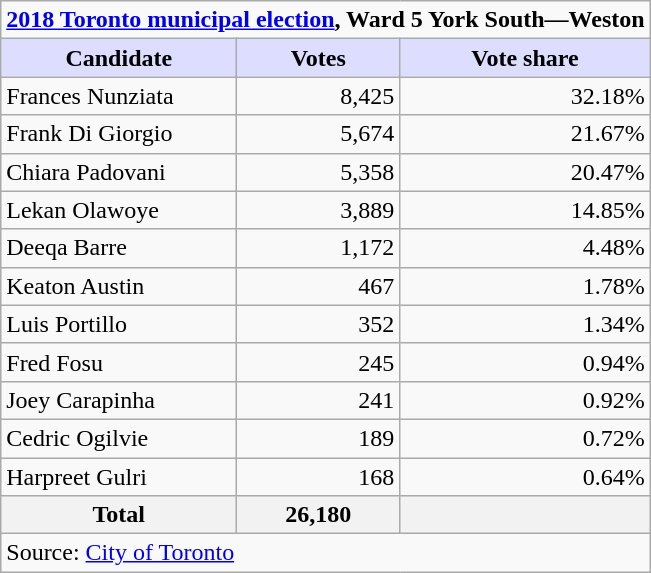<table class="wikitable plainrowheaders">
<tr>
<td colspan="3"><strong><a href='#'>2018 Toronto municipal election</a>, Ward 5 York South—Weston</strong></td>
</tr>
<tr>
<th scope="col" style="background:#ddf; width:150px;">Candidate</th>
<th scope="col" style="background:#ddf;">Votes</th>
<th scope="col" style="background:#ddf;">Vote share</th>
</tr>
<tr>
<td scope="row">Frances Nunziata</td>
<td align="right">8,425</td>
<td align="right">32.18%</td>
</tr>
<tr>
<td scope="row">Frank Di Giorgio</td>
<td align="right">5,674</td>
<td align="right">21.67%</td>
</tr>
<tr>
<td scope="row">Chiara Padovani</td>
<td align="right">5,358</td>
<td align="right">20.47%</td>
</tr>
<tr>
<td scope="row">Lekan Olawoye</td>
<td align="right">3,889</td>
<td align="right">14.85%</td>
</tr>
<tr>
<td scope="row">Deeqa Barre</td>
<td align="right">1,172</td>
<td align="right">4.48%</td>
</tr>
<tr>
<td scope="row">Keaton Austin</td>
<td align="right">467</td>
<td align="right">1.78%</td>
</tr>
<tr>
<td scope="row">Luis Portillo</td>
<td align="right">352</td>
<td align="right">1.34%</td>
</tr>
<tr>
<td scope="row">Fred Fosu</td>
<td align="right">245</td>
<td align="right">0.94%</td>
</tr>
<tr>
<td>Joey Carapinha</td>
<td align="right">241</td>
<td align="right">0.92%</td>
</tr>
<tr>
<td scope="row">Cedric Ogilvie</td>
<td align="right">189</td>
<td align="right">0.72%</td>
</tr>
<tr>
<td>Harpreet Gulri</td>
<td align="right">168</td>
<td align="right">0.64%</td>
</tr>
<tr>
<th scope="row"><strong>Total</strong></th>
<th align="right">26,180</th>
<th align="right"></th>
</tr>
<tr>
<td colspan="3">Source: <a href='#'>City of Toronto</a></td>
</tr>
</table>
